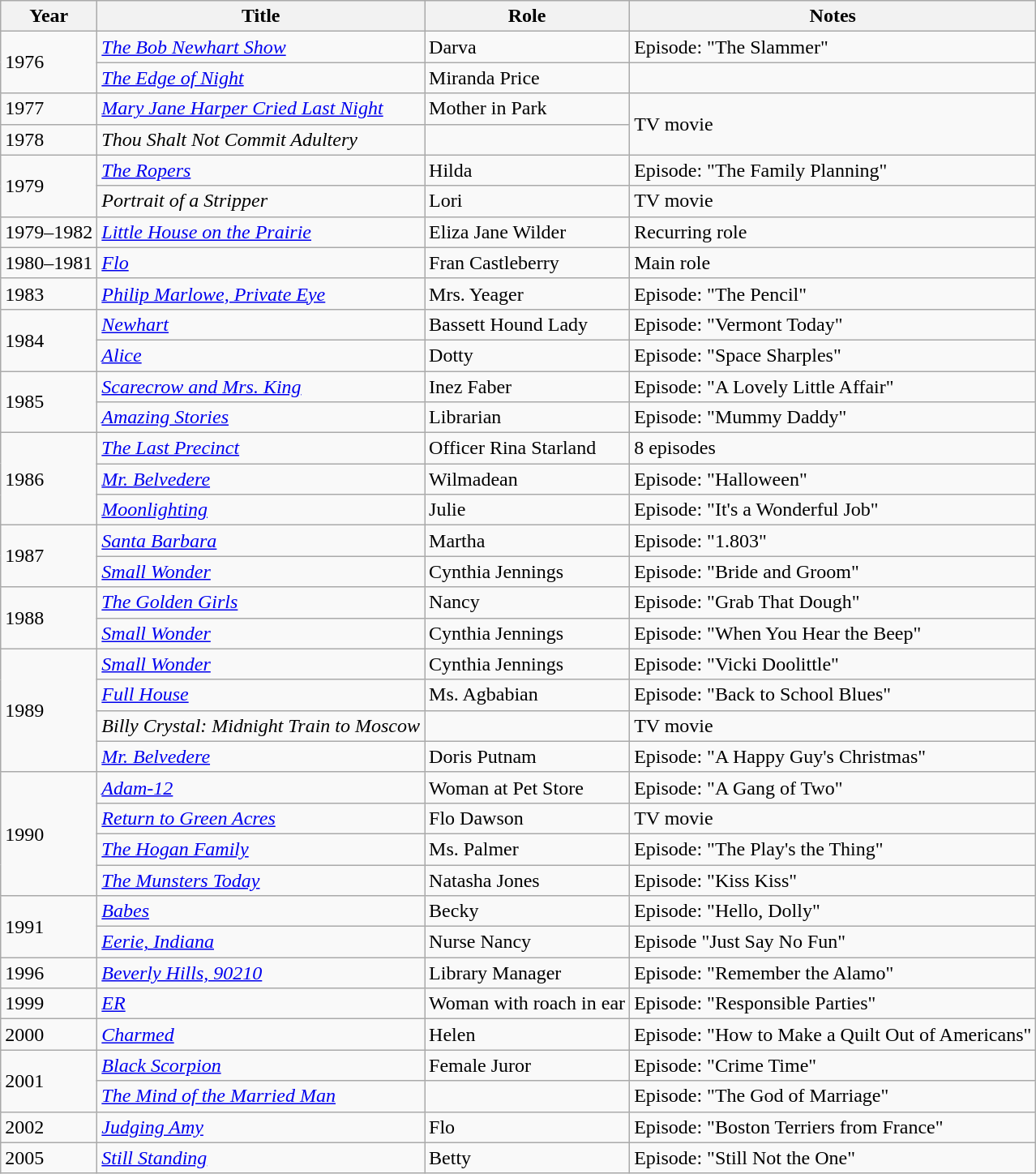<table class="wikitable sortable">
<tr>
<th>Year</th>
<th>Title</th>
<th>Role</th>
<th class="unsortable">Notes</th>
</tr>
<tr>
<td rowspan=2>1976</td>
<td><em><a href='#'>The Bob Newhart Show</a></em></td>
<td>Darva</td>
<td>Episode: "The Slammer"</td>
</tr>
<tr>
<td><em><a href='#'>The Edge of Night</a></em></td>
<td>Miranda Price</td>
<td></td>
</tr>
<tr>
<td>1977</td>
<td><em><a href='#'>Mary Jane Harper Cried Last Night</a></em></td>
<td>Mother in Park</td>
<td rowspan=2>TV movie</td>
</tr>
<tr>
<td>1978</td>
<td><em>Thou Shalt Not Commit Adultery</em></td>
<td></td>
</tr>
<tr>
<td rowspan=2>1979</td>
<td><em><a href='#'>The Ropers</a></em></td>
<td>Hilda</td>
<td>Episode: "The Family Planning"</td>
</tr>
<tr>
<td><em>Portrait of a Stripper</em></td>
<td>Lori</td>
<td>TV movie</td>
</tr>
<tr>
<td>1979–1982</td>
<td><em><a href='#'>Little House on the Prairie</a></em></td>
<td>Eliza Jane Wilder</td>
<td>Recurring role</td>
</tr>
<tr>
<td>1980–1981</td>
<td><em><a href='#'>Flo</a></em></td>
<td>Fran Castleberry</td>
<td>Main role</td>
</tr>
<tr>
<td>1983</td>
<td><em><a href='#'>Philip Marlowe, Private Eye</a></em></td>
<td>Mrs. Yeager</td>
<td>Episode: "The Pencil"</td>
</tr>
<tr>
<td rowspan=2>1984</td>
<td><em><a href='#'>Newhart</a></em></td>
<td>Bassett Hound Lady</td>
<td>Episode: "Vermont Today"</td>
</tr>
<tr>
<td><em><a href='#'>Alice</a></em></td>
<td>Dotty</td>
<td>Episode: "Space Sharples"</td>
</tr>
<tr>
<td rowspan=2>1985</td>
<td><em><a href='#'>Scarecrow and Mrs. King</a></em></td>
<td>Inez Faber</td>
<td>Episode: "A Lovely Little Affair"</td>
</tr>
<tr>
<td><em><a href='#'>Amazing Stories</a></em></td>
<td>Librarian</td>
<td>Episode: "Mummy Daddy"</td>
</tr>
<tr>
<td rowspan=3>1986</td>
<td><em><a href='#'>The Last Precinct</a></em></td>
<td>Officer Rina Starland</td>
<td>8 episodes</td>
</tr>
<tr>
<td><em><a href='#'>Mr. Belvedere</a></em></td>
<td>Wilmadean</td>
<td>Episode: "Halloween"</td>
</tr>
<tr>
<td><em><a href='#'>Moonlighting</a></em></td>
<td>Julie</td>
<td>Episode: "It's a Wonderful Job"</td>
</tr>
<tr>
<td rowspan=2>1987</td>
<td><em><a href='#'>Santa Barbara</a></em></td>
<td>Martha</td>
<td>Episode: "1.803"</td>
</tr>
<tr>
<td><em><a href='#'>Small Wonder</a></em></td>
<td>Cynthia Jennings</td>
<td>Episode: "Bride and Groom"</td>
</tr>
<tr>
<td rowspan=2>1988</td>
<td><em><a href='#'>The Golden Girls</a></em></td>
<td>Nancy</td>
<td>Episode: "Grab That Dough"</td>
</tr>
<tr>
<td><em><a href='#'>Small Wonder</a></em></td>
<td>Cynthia Jennings</td>
<td>Episode: "When You Hear the Beep"</td>
</tr>
<tr>
<td rowspan=4>1989</td>
<td><em><a href='#'>Small Wonder</a></em></td>
<td>Cynthia Jennings</td>
<td>Episode: "Vicki Doolittle"</td>
</tr>
<tr>
<td><em><a href='#'>Full House</a></em></td>
<td>Ms. Agbabian</td>
<td>Episode: "Back to School Blues"</td>
</tr>
<tr>
<td><em>Billy Crystal: Midnight Train to Moscow</em></td>
<td></td>
<td>TV movie</td>
</tr>
<tr>
<td><em><a href='#'>Mr. Belvedere</a></em></td>
<td>Doris Putnam</td>
<td>Episode: "A Happy Guy's Christmas"</td>
</tr>
<tr>
<td rowspan=4>1990</td>
<td><em><a href='#'>Adam-12</a></em></td>
<td>Woman at Pet Store</td>
<td>Episode: "A Gang of Two"</td>
</tr>
<tr>
<td><em><a href='#'>Return to Green Acres</a></em></td>
<td>Flo Dawson</td>
<td>TV movie</td>
</tr>
<tr>
<td><em><a href='#'>The Hogan Family</a></em></td>
<td>Ms. Palmer</td>
<td>Episode: "The Play's the Thing"</td>
</tr>
<tr>
<td><em><a href='#'>The Munsters Today</a></em></td>
<td>Natasha Jones</td>
<td>Episode: "Kiss Kiss"</td>
</tr>
<tr>
<td rowspan=2>1991</td>
<td><em><a href='#'>Babes</a></em></td>
<td>Becky</td>
<td>Episode: "Hello, Dolly"</td>
</tr>
<tr>
<td><em><a href='#'>Eerie, Indiana</a></em></td>
<td>Nurse Nancy</td>
<td>Episode "Just Say No Fun"</td>
</tr>
<tr>
<td>1996</td>
<td><em><a href='#'>Beverly Hills, 90210</a></em></td>
<td>Library Manager</td>
<td>Episode: "Remember the Alamo"</td>
</tr>
<tr>
<td>1999</td>
<td><em><a href='#'>ER</a></em></td>
<td>Woman with roach in ear</td>
<td>Episode: "Responsible Parties"</td>
</tr>
<tr>
<td>2000</td>
<td><em><a href='#'>Charmed</a></em></td>
<td>Helen</td>
<td>Episode: "How to Make a Quilt Out of Americans"</td>
</tr>
<tr>
<td rowspan=2>2001</td>
<td><em><a href='#'>Black Scorpion</a></em></td>
<td>Female Juror</td>
<td>Episode: "Crime Time"</td>
</tr>
<tr>
<td><em><a href='#'>The Mind of the Married Man</a></em></td>
<td></td>
<td>Episode: "The God of Marriage"</td>
</tr>
<tr>
<td>2002</td>
<td><em><a href='#'>Judging Amy</a></em></td>
<td>Flo</td>
<td>Episode: "Boston Terriers from France"</td>
</tr>
<tr>
<td>2005</td>
<td><em><a href='#'>Still Standing</a></em></td>
<td>Betty</td>
<td>Episode: "Still Not the One"</td>
</tr>
</table>
